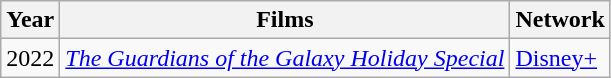<table class="wikitable">
<tr>
<th>Year</th>
<th>Films</th>
<th>Network</th>
</tr>
<tr>
<td>2022</td>
<td><em><a href='#'>The Guardians of the Galaxy Holiday Special</a></em></td>
<td><a href='#'>Disney+</a></td>
</tr>
</table>
